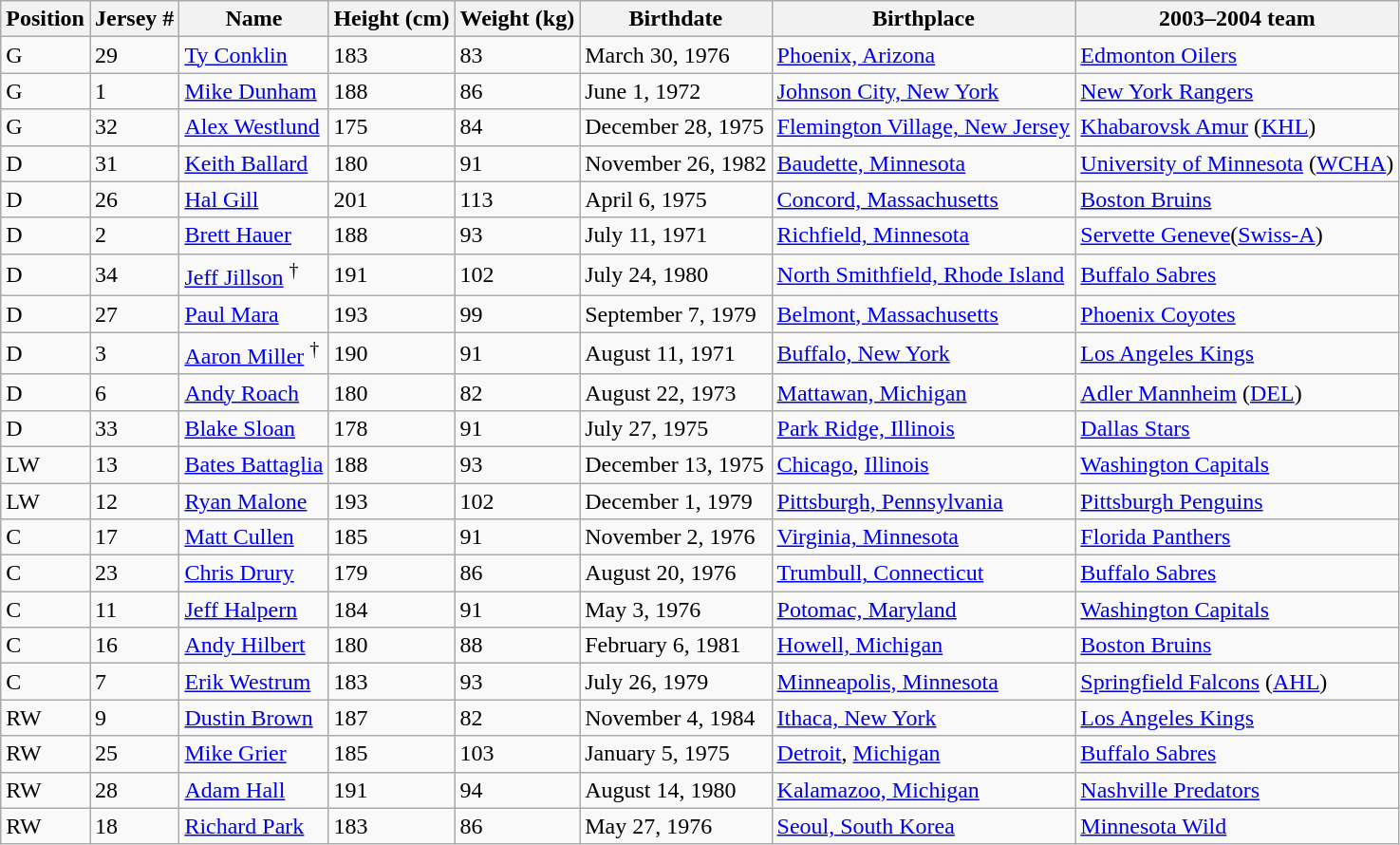<table class="wikitable sortable">
<tr>
<th>Position</th>
<th>Jersey #</th>
<th>Name</th>
<th>Height (cm)</th>
<th>Weight (kg)</th>
<th>Birthdate</th>
<th>Birthplace</th>
<th>2003–2004 team</th>
</tr>
<tr>
<td>G</td>
<td>29</td>
<td><a href='#'>Ty Conklin</a></td>
<td>183</td>
<td>83</td>
<td>March 30, 1976</td>
<td><a href='#'>Phoenix, Arizona</a></td>
<td><a href='#'>Edmonton Oilers</a></td>
</tr>
<tr>
<td>G</td>
<td>1</td>
<td><a href='#'>Mike Dunham</a></td>
<td>188</td>
<td>86</td>
<td>June 1, 1972</td>
<td><a href='#'>Johnson City, New York</a></td>
<td><a href='#'>New York Rangers</a></td>
</tr>
<tr>
<td>G</td>
<td>32</td>
<td><a href='#'>Alex Westlund</a></td>
<td>175</td>
<td>84</td>
<td>December 28, 1975</td>
<td><a href='#'>Flemington Village, New Jersey</a></td>
<td><a href='#'>Khabarovsk Amur</a> (<a href='#'>KHL</a>)</td>
</tr>
<tr>
<td>D</td>
<td>31</td>
<td><a href='#'>Keith Ballard</a></td>
<td>180</td>
<td>91</td>
<td>November 26, 1982</td>
<td><a href='#'>Baudette, Minnesota</a></td>
<td><a href='#'>University of Minnesota</a> (<a href='#'>WCHA</a>)</td>
</tr>
<tr>
<td>D</td>
<td>26</td>
<td><a href='#'>Hal Gill</a></td>
<td>201</td>
<td>113</td>
<td>April 6, 1975</td>
<td><a href='#'>Concord, Massachusetts</a></td>
<td><a href='#'>Boston Bruins</a></td>
</tr>
<tr>
<td>D</td>
<td>2</td>
<td><a href='#'>Brett Hauer</a></td>
<td>188</td>
<td>93</td>
<td>July 11, 1971</td>
<td><a href='#'>Richfield, Minnesota</a></td>
<td><a href='#'>Servette Geneve</a>(<a href='#'>Swiss-A</a>)</td>
</tr>
<tr>
<td>D</td>
<td>34</td>
<td><a href='#'>Jeff Jillson</a> <sup>†</sup></td>
<td>191</td>
<td>102</td>
<td>July 24, 1980</td>
<td><a href='#'>North Smithfield, Rhode Island</a></td>
<td><a href='#'>Buffalo Sabres</a></td>
</tr>
<tr>
<td>D</td>
<td>27</td>
<td><a href='#'>Paul Mara</a></td>
<td>193</td>
<td>99</td>
<td>September 7, 1979</td>
<td><a href='#'>Belmont, Massachusetts</a></td>
<td><a href='#'>Phoenix Coyotes</a></td>
</tr>
<tr>
<td>D</td>
<td>3</td>
<td><a href='#'>Aaron Miller</a> <sup>†</sup></td>
<td>190</td>
<td>91</td>
<td>August 11, 1971</td>
<td><a href='#'>Buffalo, New York</a></td>
<td><a href='#'>Los Angeles Kings</a></td>
</tr>
<tr>
<td>D</td>
<td>6</td>
<td><a href='#'>Andy Roach</a></td>
<td>180</td>
<td>82</td>
<td>August 22, 1973</td>
<td><a href='#'>Mattawan, Michigan</a></td>
<td><a href='#'>Adler Mannheim</a> (<a href='#'>DEL</a>)</td>
</tr>
<tr>
<td>D</td>
<td>33</td>
<td><a href='#'>Blake Sloan</a></td>
<td>178</td>
<td>91</td>
<td>July 27, 1975</td>
<td><a href='#'>Park Ridge, Illinois</a></td>
<td><a href='#'>Dallas Stars</a></td>
</tr>
<tr>
<td>LW</td>
<td>13</td>
<td><a href='#'>Bates Battaglia</a></td>
<td>188</td>
<td>93</td>
<td>December 13, 1975</td>
<td><a href='#'>Chicago</a>, <a href='#'>Illinois</a></td>
<td><a href='#'>Washington Capitals</a></td>
</tr>
<tr>
<td>LW</td>
<td>12</td>
<td><a href='#'>Ryan Malone</a></td>
<td>193</td>
<td>102</td>
<td>December 1, 1979</td>
<td><a href='#'>Pittsburgh, Pennsylvania</a></td>
<td><a href='#'>Pittsburgh Penguins</a></td>
</tr>
<tr>
<td>C</td>
<td>17</td>
<td><a href='#'>Matt Cullen</a></td>
<td>185</td>
<td>91</td>
<td>November 2, 1976</td>
<td><a href='#'>Virginia, Minnesota</a></td>
<td><a href='#'>Florida Panthers</a></td>
</tr>
<tr>
<td>C</td>
<td>23</td>
<td><a href='#'>Chris Drury</a></td>
<td>179</td>
<td>86</td>
<td>August 20, 1976</td>
<td><a href='#'>Trumbull, Connecticut</a></td>
<td><a href='#'>Buffalo Sabres</a></td>
</tr>
<tr>
<td>C</td>
<td>11</td>
<td><a href='#'>Jeff Halpern</a></td>
<td>184</td>
<td>91</td>
<td>May 3, 1976</td>
<td><a href='#'>Potomac, Maryland</a></td>
<td><a href='#'>Washington Capitals</a></td>
</tr>
<tr>
<td>C</td>
<td>16</td>
<td><a href='#'>Andy Hilbert</a></td>
<td>180</td>
<td>88</td>
<td>February 6, 1981</td>
<td><a href='#'>Howell, Michigan</a></td>
<td><a href='#'>Boston Bruins</a></td>
</tr>
<tr>
<td>C</td>
<td>7</td>
<td><a href='#'>Erik Westrum</a></td>
<td>183</td>
<td>93</td>
<td>July 26, 1979</td>
<td><a href='#'>Minneapolis, Minnesota</a></td>
<td><a href='#'>Springfield Falcons</a> (<a href='#'>AHL</a>)</td>
</tr>
<tr>
<td>RW</td>
<td>9</td>
<td><a href='#'>Dustin Brown</a></td>
<td>187</td>
<td>82</td>
<td>November 4, 1984</td>
<td><a href='#'>Ithaca, New York</a></td>
<td><a href='#'>Los Angeles Kings</a></td>
</tr>
<tr>
<td>RW</td>
<td>25</td>
<td><a href='#'>Mike Grier</a></td>
<td>185</td>
<td>103</td>
<td>January 5, 1975</td>
<td><a href='#'>Detroit</a>, <a href='#'>Michigan</a></td>
<td><a href='#'>Buffalo Sabres</a></td>
</tr>
<tr>
<td>RW</td>
<td>28</td>
<td><a href='#'>Adam Hall</a></td>
<td>191</td>
<td>94</td>
<td>August 14, 1980</td>
<td><a href='#'>Kalamazoo, Michigan</a></td>
<td><a href='#'>Nashville Predators</a></td>
</tr>
<tr>
<td>RW</td>
<td>18</td>
<td><a href='#'>Richard Park</a></td>
<td>183</td>
<td>86</td>
<td>May 27, 1976</td>
<td><a href='#'>Seoul, South Korea</a></td>
<td><a href='#'>Minnesota Wild</a></td>
</tr>
</table>
